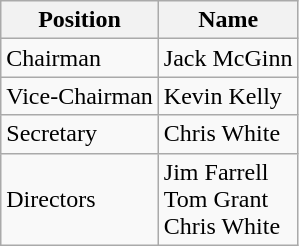<table class="wikitable">
<tr>
<th>Position</th>
<th>Name</th>
</tr>
<tr>
<td>Chairman</td>
<td>Jack McGinn</td>
</tr>
<tr>
<td>Vice-Chairman</td>
<td>Kevin Kelly</td>
</tr>
<tr>
<td>Secretary</td>
<td>Chris White</td>
</tr>
<tr>
<td>Directors</td>
<td>Jim Farrell<br>Tom Grant<br>Chris White</td>
</tr>
</table>
